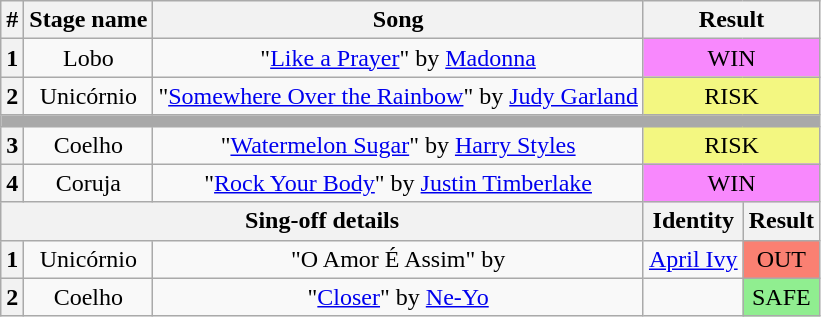<table class="wikitable plainrowheaders" style="text-align: center;">
<tr>
<th>#</th>
<th>Stage name</th>
<th>Song</th>
<th colspan=2>Result</th>
</tr>
<tr>
<th>1</th>
<td>Lobo</td>
<td>"<a href='#'>Like a Prayer</a>" by <a href='#'>Madonna</a></td>
<td colspan=2 bgcolor="#F888FD">WIN</td>
</tr>
<tr>
<th>2</th>
<td>Unicórnio</td>
<td>"<a href='#'>Somewhere Over the Rainbow</a>" by <a href='#'>Judy Garland</a></td>
<td colspan=2 bgcolor="#F3F781">RISK</td>
</tr>
<tr>
<td colspan="5" style="background:darkgray"></td>
</tr>
<tr>
<th>3</th>
<td>Coelho</td>
<td>"<a href='#'>Watermelon Sugar</a>" by <a href='#'>Harry Styles</a></td>
<td colspan=2 bgcolor="#F3F781">RISK</td>
</tr>
<tr>
<th>4</th>
<td>Coruja</td>
<td>"<a href='#'>Rock Your Body</a>" by <a href='#'>Justin Timberlake</a></td>
<td colspan=2 bgcolor="#F888FD">WIN</td>
</tr>
<tr>
<th colspan="3">Sing-off details</th>
<th>Identity</th>
<th>Result</th>
</tr>
<tr>
<th>1</th>
<td>Unicórnio</td>
<td>"O Amor É Assim" by </td>
<td><a href='#'>April Ivy</a></td>
<td bgcolor=salmon>OUT</td>
</tr>
<tr>
<th>2</th>
<td>Coelho</td>
<td>"<a href='#'>Closer</a>" by <a href='#'>Ne-Yo</a></td>
<td></td>
<td bgcolor=lightgreen>SAFE</td>
</tr>
</table>
